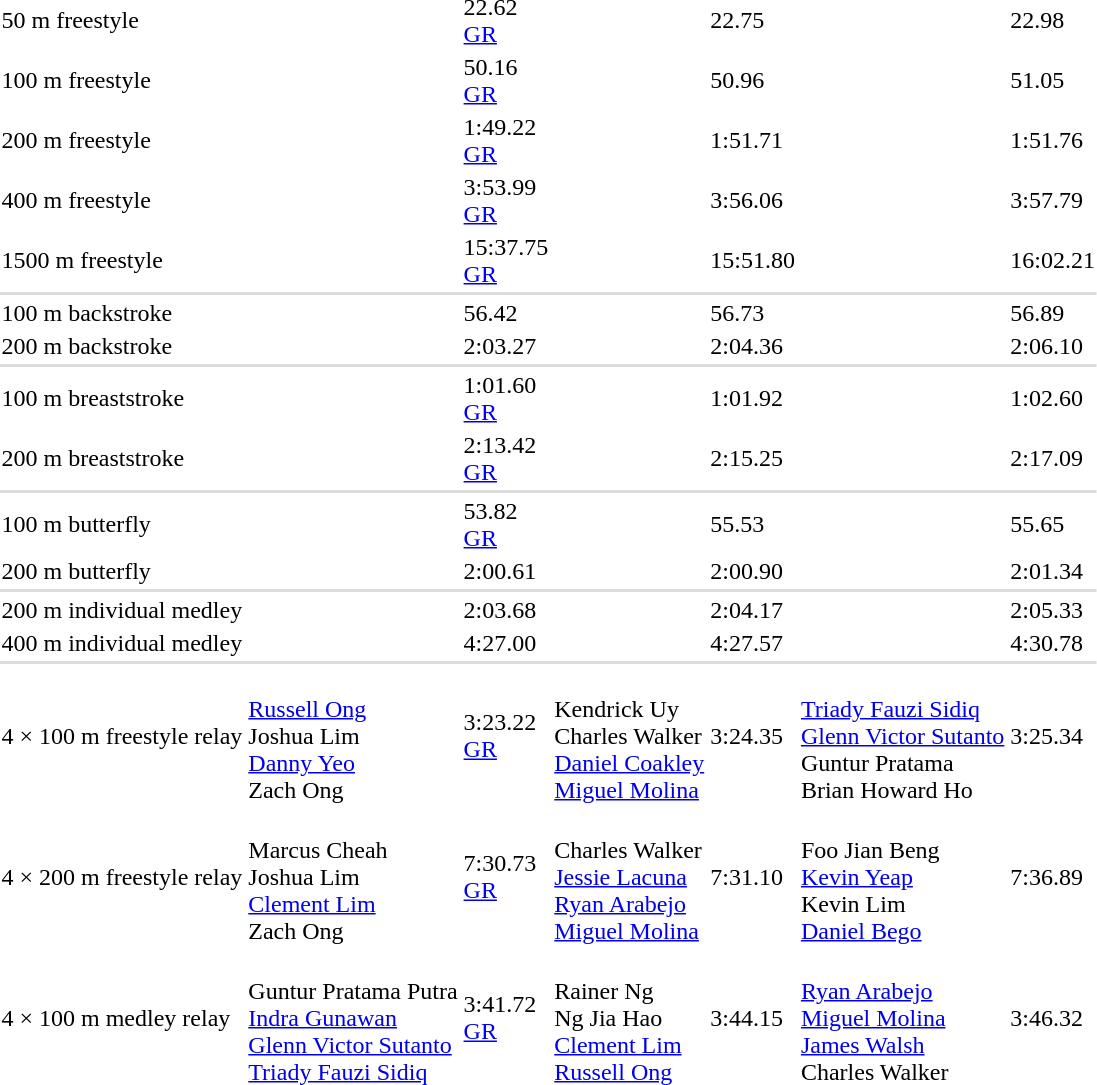<table>
<tr>
<td>50 m freestyle<br></td>
<td></td>
<td>22.62 <br><a href='#'>GR</a></td>
<td></td>
<td>22.75</td>
<td></td>
<td>22.98</td>
</tr>
<tr>
<td>100 m freestyle<br></td>
<td></td>
<td>50.16 <br><a href='#'>GR</a></td>
<td></td>
<td>50.96</td>
<td></td>
<td>51.05</td>
</tr>
<tr>
<td>200 m freestyle<br></td>
<td></td>
<td>1:49.22 <br><a href='#'>GR</a></td>
<td></td>
<td>1:51.71</td>
<td></td>
<td>1:51.76</td>
</tr>
<tr>
<td>400 m freestyle<br></td>
<td></td>
<td>3:53.99 <br><a href='#'>GR</a></td>
<td></td>
<td>3:56.06</td>
<td></td>
<td>3:57.79</td>
</tr>
<tr>
<td>1500 m freestyle<br></td>
<td></td>
<td>15:37.75 <br><a href='#'>GR</a></td>
<td></td>
<td>15:51.80</td>
<td></td>
<td>16:02.21</td>
</tr>
<tr bgcolor=#DDDDDD>
<td colspan=7></td>
</tr>
<tr>
<td>100 m backstroke<br></td>
<td></td>
<td>56.42</td>
<td></td>
<td>56.73</td>
<td></td>
<td>56.89</td>
</tr>
<tr>
<td>200 m backstroke<br></td>
<td></td>
<td>2:03.27</td>
<td></td>
<td>2:04.36</td>
<td></td>
<td>2:06.10</td>
</tr>
<tr bgcolor=#DDDDDD>
<td colspan=7></td>
</tr>
<tr>
<td>100 m breaststroke<br></td>
<td></td>
<td>1:01.60 <br><a href='#'>GR</a></td>
<td></td>
<td>1:01.92</td>
<td></td>
<td>1:02.60</td>
</tr>
<tr>
<td>200 m breaststroke<br></td>
<td></td>
<td>2:13.42 <br><a href='#'>GR</a></td>
<td></td>
<td>2:15.25</td>
<td></td>
<td>2:17.09</td>
</tr>
<tr bgcolor=#DDDDDD>
<td colspan=7></td>
</tr>
<tr>
<td>100 m butterfly<br></td>
<td></td>
<td>53.82 <br><a href='#'>GR</a></td>
<td></td>
<td>55.53</td>
<td></td>
<td>55.65</td>
</tr>
<tr>
<td>200 m butterfly<br></td>
<td></td>
<td>2:00.61</td>
<td></td>
<td>2:00.90</td>
<td></td>
<td>2:01.34</td>
</tr>
<tr bgcolor=#DDDDDD>
<td colspan=7></td>
</tr>
<tr>
<td>200 m individual medley<br></td>
<td></td>
<td>2:03.68</td>
<td></td>
<td>2:04.17</td>
<td></td>
<td>2:05.33</td>
</tr>
<tr>
<td>400 m individual medley<br></td>
<td></td>
<td>4:27.00</td>
<td></td>
<td>4:27.57</td>
<td></td>
<td>4:30.78</td>
</tr>
<tr bgcolor=#DDDDDD>
<td colspan=7></td>
</tr>
<tr>
<td>4 × 100 m freestyle relay<br></td>
<td> <br><a href='#'>Russell Ong</a> <br>Joshua Lim <br><a href='#'>Danny Yeo</a> <br>Zach Ong</td>
<td>3:23.22 <br><a href='#'>GR</a></td>
<td> <br>Kendrick Uy<br>Charles Walker<br><a href='#'>Daniel Coakley</a><br><a href='#'>Miguel Molina</a></td>
<td>3:24.35</td>
<td> <br><a href='#'>Triady Fauzi Sidiq</a><br><a href='#'>Glenn Victor Sutanto</a><br>Guntur Pratama<br>Brian Howard Ho</td>
<td>3:25.34</td>
</tr>
<tr>
<td>4 × 200 m freestyle relay<br></td>
<td> <br>Marcus Cheah  <br>Joshua Lim <br><a href='#'>Clement Lim</a> <br>Zach Ong</td>
<td>7:30.73 <br><a href='#'>GR</a></td>
<td> <br>Charles Walker<br><a href='#'>Jessie Lacuna</a> <br><a href='#'>Ryan Arabejo</a> <br><a href='#'>Miguel Molina</a></td>
<td>7:31.10</td>
<td> <br>Foo Jian Beng<br><a href='#'>Kevin Yeap</a> <br>Kevin Lim <br><a href='#'>Daniel Bego</a></td>
<td>7:36.89</td>
</tr>
<tr>
<td>4 × 100 m medley relay<br></td>
<td> <br>Guntur Pratama Putra <br><a href='#'>Indra Gunawan</a> <br><a href='#'>Glenn Victor Sutanto</a> <br><a href='#'>Triady Fauzi Sidiq</a></td>
<td>3:41.72 <br><a href='#'>GR</a></td>
<td> <br>Rainer Ng <br>Ng Jia Hao <br><a href='#'>Clement Lim</a> <br><a href='#'>Russell Ong</a></td>
<td>3:44.15</td>
<td>  <br><a href='#'>Ryan Arabejo</a> <br><a href='#'>Miguel Molina</a> <br><a href='#'>James Walsh</a> <br>Charles Walker</td>
<td>3:46.32</td>
</tr>
</table>
